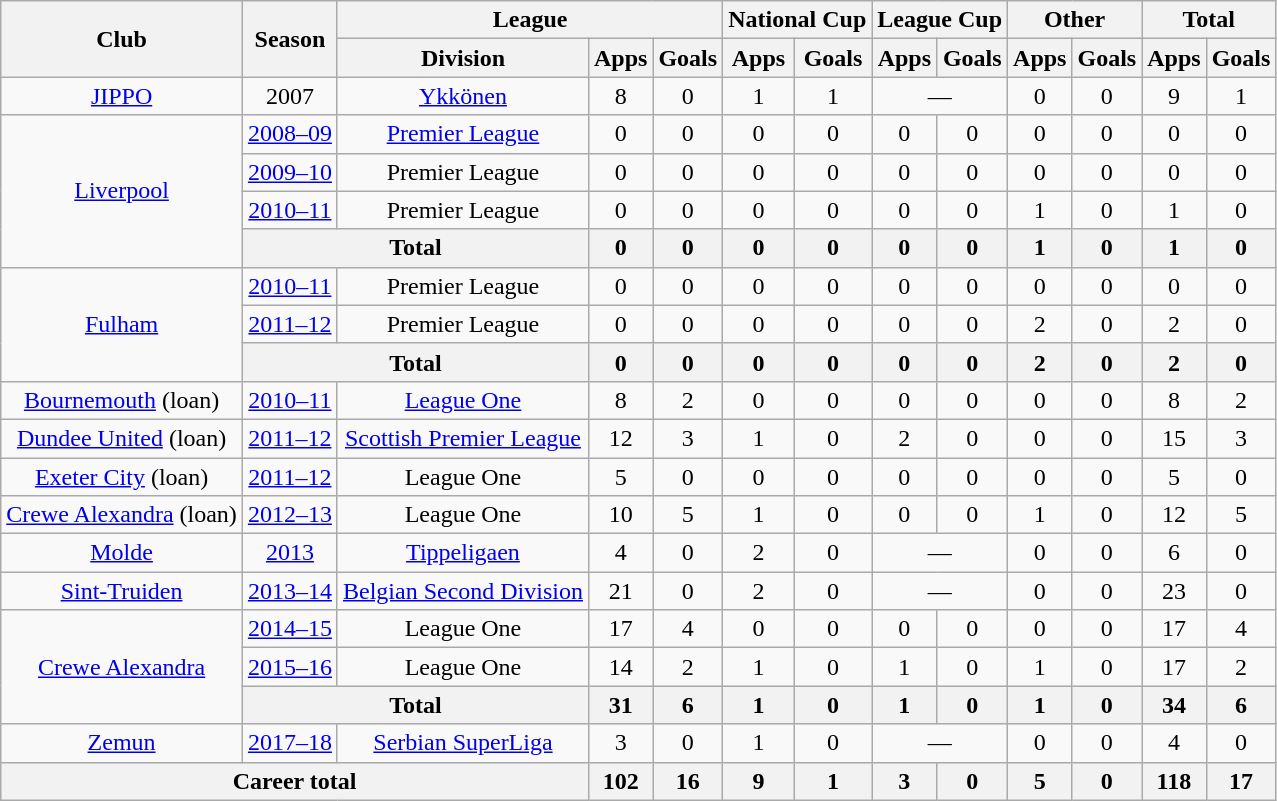<table class="wikitable" style="text-align:center">
<tr>
<th rowspan="2">Club</th>
<th rowspan="2">Season</th>
<th colspan="3">League</th>
<th colspan="2">National Cup</th>
<th colspan="2">League Cup</th>
<th colspan="2">Other</th>
<th colspan="2">Total</th>
</tr>
<tr>
<th>Division</th>
<th>Apps</th>
<th>Goals</th>
<th>Apps</th>
<th>Goals</th>
<th>Apps</th>
<th>Goals</th>
<th>Apps</th>
<th>Goals</th>
<th>Apps</th>
<th>Goals</th>
</tr>
<tr>
<td><a href='#'>JIPPO</a></td>
<td>2007</td>
<td><a href='#'>Ykkönen</a></td>
<td>8</td>
<td>0</td>
<td>1</td>
<td>1</td>
<td colspan="2">—</td>
<td>0</td>
<td>0</td>
<td>9</td>
<td>1</td>
</tr>
<tr>
<td rowspan="4"><a href='#'>Liverpool</a></td>
<td><a href='#'>2008–09</a></td>
<td><a href='#'>Premier League</a></td>
<td>0</td>
<td>0</td>
<td>0</td>
<td>0</td>
<td>0</td>
<td>0</td>
<td>0</td>
<td>0</td>
<td>0</td>
<td>0</td>
</tr>
<tr>
<td><a href='#'>2009–10</a></td>
<td>Premier League</td>
<td>0</td>
<td>0</td>
<td>0</td>
<td>0</td>
<td>0</td>
<td>0</td>
<td>0</td>
<td>0</td>
<td>0</td>
<td>0</td>
</tr>
<tr>
<td><a href='#'>2010–11</a></td>
<td>Premier League</td>
<td>0</td>
<td>0</td>
<td>0</td>
<td>0</td>
<td>0</td>
<td>0</td>
<td>1</td>
<td>0</td>
<td>1</td>
<td>0</td>
</tr>
<tr>
<th colspan="2">Total</th>
<th>0</th>
<th>0</th>
<th>0</th>
<th>0</th>
<th>0</th>
<th>0</th>
<th>1</th>
<th>0</th>
<th>1</th>
<th>0</th>
</tr>
<tr>
<td rowspan="3"><a href='#'>Fulham</a></td>
<td><a href='#'>2010–11</a></td>
<td>Premier League</td>
<td>0</td>
<td>0</td>
<td>0</td>
<td>0</td>
<td>0</td>
<td>0</td>
<td>0</td>
<td>0</td>
<td>0</td>
<td>0</td>
</tr>
<tr>
<td><a href='#'>2011–12</a></td>
<td>Premier League</td>
<td>0</td>
<td>0</td>
<td>0</td>
<td>0</td>
<td>0</td>
<td>0</td>
<td>2</td>
<td>0</td>
<td>2</td>
<td>0</td>
</tr>
<tr>
<th colspan="2">Total</th>
<th>0</th>
<th>0</th>
<th>0</th>
<th>0</th>
<th>0</th>
<th>0</th>
<th>2</th>
<th>0</th>
<th>2</th>
<th>0</th>
</tr>
<tr>
<td><a href='#'>Bournemouth</a> (loan)</td>
<td><a href='#'>2010–11</a></td>
<td><a href='#'>League One</a></td>
<td>8</td>
<td>2</td>
<td>0</td>
<td>0</td>
<td>0</td>
<td>0</td>
<td>0</td>
<td>0</td>
<td>8</td>
<td>2</td>
</tr>
<tr>
<td><a href='#'>Dundee United</a> (loan)</td>
<td><a href='#'>2011–12</a></td>
<td><a href='#'>Scottish Premier League</a></td>
<td>12</td>
<td>3</td>
<td>1</td>
<td>0</td>
<td>2</td>
<td>0</td>
<td>0</td>
<td>0</td>
<td>15</td>
<td>3</td>
</tr>
<tr>
<td><a href='#'>Exeter City</a> (loan)</td>
<td><a href='#'>2011–12</a></td>
<td>League One</td>
<td>5</td>
<td>0</td>
<td>0</td>
<td>0</td>
<td>0</td>
<td>0</td>
<td>0</td>
<td>0</td>
<td>5</td>
<td>0</td>
</tr>
<tr>
<td><a href='#'>Crewe Alexandra</a> (loan)</td>
<td><a href='#'>2012–13</a></td>
<td>League One</td>
<td>10</td>
<td>5</td>
<td>1</td>
<td>0</td>
<td>0</td>
<td>0</td>
<td>1</td>
<td>0</td>
<td>12</td>
<td>5</td>
</tr>
<tr>
<td><a href='#'>Molde</a></td>
<td><a href='#'>2013</a></td>
<td><a href='#'>Tippeligaen</a></td>
<td>4</td>
<td>0</td>
<td>2</td>
<td>0</td>
<td colspan="2">—</td>
<td>0</td>
<td>0</td>
<td>6</td>
<td>0</td>
</tr>
<tr>
<td><a href='#'>Sint-Truiden</a></td>
<td><a href='#'>2013–14</a></td>
<td><a href='#'>Belgian Second Division</a></td>
<td>21</td>
<td>0</td>
<td>2</td>
<td>0</td>
<td colspan="2">—</td>
<td>0</td>
<td>0</td>
<td>23</td>
<td>0</td>
</tr>
<tr>
<td rowspan="3"><a href='#'>Crewe Alexandra</a></td>
<td><a href='#'>2014–15</a></td>
<td>League One</td>
<td>17</td>
<td>4</td>
<td>0</td>
<td>0</td>
<td>0</td>
<td>0</td>
<td>0</td>
<td>0</td>
<td>17</td>
<td>4</td>
</tr>
<tr>
<td><a href='#'>2015–16</a></td>
<td>League One</td>
<td>14</td>
<td>2</td>
<td>1</td>
<td>0</td>
<td>1</td>
<td>0</td>
<td>1</td>
<td>0</td>
<td>17</td>
<td>2</td>
</tr>
<tr>
<th colspan="2">Total</th>
<th>31</th>
<th>6</th>
<th>1</th>
<th>0</th>
<th>1</th>
<th>0</th>
<th>1</th>
<th>0</th>
<th>34</th>
<th>6</th>
</tr>
<tr>
<td><a href='#'>Zemun</a></td>
<td><a href='#'>2017–18</a></td>
<td><a href='#'>Serbian SuperLiga</a></td>
<td>3</td>
<td>0</td>
<td>1</td>
<td>0</td>
<td colspan="2">—</td>
<td>0</td>
<td>0</td>
<td>4</td>
<td>0</td>
</tr>
<tr>
<th colspan="3">Career total</th>
<th>102</th>
<th>16</th>
<th>9</th>
<th>1</th>
<th>3</th>
<th>0</th>
<th>5</th>
<th>0</th>
<th>118</th>
<th>17</th>
</tr>
</table>
